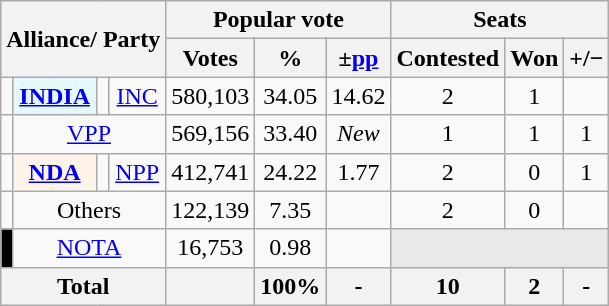<table class="wikitable sortable" style="text-align:center;">
<tr>
<th colspan="4" rowspan="2">Alliance/ Party</th>
<th colspan="3">Popular vote</th>
<th colspan="3">Seats</th>
</tr>
<tr>
<th>Votes</th>
<th>%</th>
<th>±<a href='#'>pp</a></th>
<th>Contested</th>
<th>Won</th>
<th><strong>+/−</strong></th>
</tr>
<tr>
<td></td>
<th style="background:#E5F8FF"><a href='#'>INDIA</a></th>
<td></td>
<td><a href='#'>INC</a></td>
<td>580,103</td>
<td>34.05</td>
<td>14.62</td>
<td>2</td>
<td>1</td>
<td></td>
</tr>
<tr>
<td></td>
<td colspan="3"><a href='#'>VPP</a></td>
<td>569,156</td>
<td>33.40</td>
<td><em>New</em></td>
<td>1</td>
<td>1</td>
<td>1</td>
</tr>
<tr>
<td></td>
<td style="background:#fef3e8"><strong><a href='#'>NDA</a></strong></td>
<td></td>
<td><a href='#'>NPP</a></td>
<td>412,741</td>
<td>24.22</td>
<td>1.77</td>
<td>2</td>
<td>0</td>
<td>1</td>
</tr>
<tr>
<td></td>
<td colspan="3">Others</td>
<td>122,139</td>
<td>7.35</td>
<td></td>
<td>2</td>
<td>0</td>
<td></td>
</tr>
<tr>
<td bgcolor="Black"></td>
<td colspan="3"><a href='#'>NOTA</a></td>
<td>16,753</td>
<td>0.98</td>
<td></td>
<th colspan="3" style="background-color:#E9E9E9"></th>
</tr>
<tr>
<th colspan="4">Total</th>
<th></th>
<th>100%</th>
<th>-</th>
<th>10</th>
<th>2</th>
<th>-</th>
</tr>
</table>
